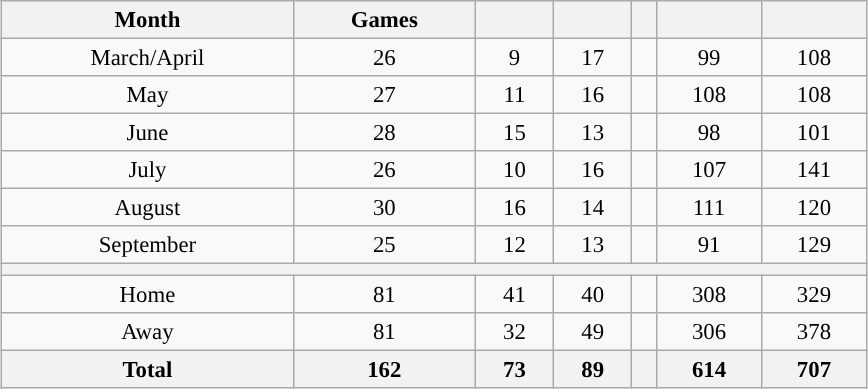<table class="wikitable" style="font-size:95%; text-align:center; width:38em;margin: 0.5em auto;">
<tr>
<th>Month</th>
<th>Games</th>
<th></th>
<th></th>
<th></th>
<th></th>
<th></th>
</tr>
<tr>
<td>March/April</td>
<td>26</td>
<td>9</td>
<td>17</td>
<td></td>
<td>99</td>
<td>108</td>
</tr>
<tr>
<td>May</td>
<td>27</td>
<td>11</td>
<td>16</td>
<td></td>
<td>108</td>
<td>108</td>
</tr>
<tr>
<td>June</td>
<td>28</td>
<td>15</td>
<td>13</td>
<td></td>
<td>98</td>
<td>101</td>
</tr>
<tr>
<td>July</td>
<td>26</td>
<td>10</td>
<td>16</td>
<td></td>
<td>107</td>
<td>141</td>
</tr>
<tr>
<td>August</td>
<td>30</td>
<td>16</td>
<td>14</td>
<td></td>
<td>111</td>
<td>120</td>
</tr>
<tr>
<td>September</td>
<td>25</td>
<td>12</td>
<td>13</td>
<td></td>
<td>91</td>
<td>129</td>
</tr>
<tr>
<th colspan="7"></th>
</tr>
<tr>
<td>Home</td>
<td>81</td>
<td>41</td>
<td>40</td>
<td></td>
<td>308</td>
<td>329</td>
</tr>
<tr>
<td>Away</td>
<td>81</td>
<td>32</td>
<td>49</td>
<td></td>
<td>306</td>
<td>378</td>
</tr>
<tr>
<th>Total</th>
<th>162</th>
<th>73</th>
<th>89</th>
<th></th>
<th>614</th>
<th>707</th>
</tr>
</table>
